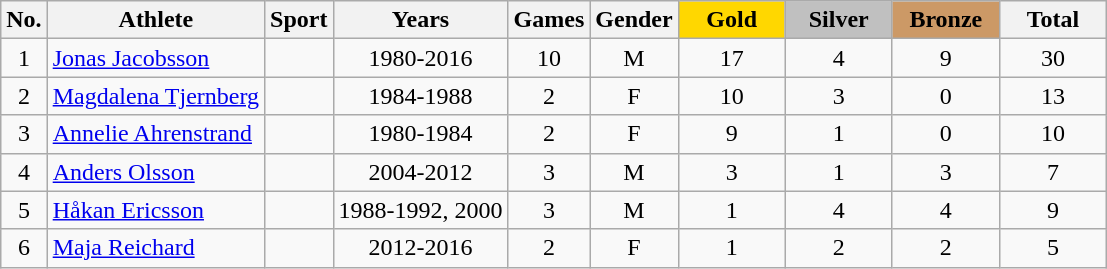<table class="wikitable sortable">
<tr>
<th>No.</th>
<th>Athlete</th>
<th>Sport</th>
<th>Years</th>
<th>Games</th>
<th>Gender</th>
<th style="background:gold; width:4.0em; font-weight:bold;">Gold</th>
<th style="background:silver; width:4.0em; font-weight:bold;">Silver</th>
<th style="background:#c96; width:4.0em; font-weight:bold;">Bronze</th>
<th style="width:4.0em;">Total</th>
</tr>
<tr align=center>
<td>1</td>
<td align=left><a href='#'>Jonas Jacobsson</a></td>
<td align=left></td>
<td>1980-2016</td>
<td>10</td>
<td>M</td>
<td>17</td>
<td>4</td>
<td>9</td>
<td>30</td>
</tr>
<tr align=center>
<td>2</td>
<td align=left><a href='#'>Magdalena Tjernberg</a></td>
<td align=left></td>
<td>1984-1988</td>
<td>2</td>
<td>F</td>
<td>10</td>
<td>3</td>
<td>0</td>
<td>13</td>
</tr>
<tr align=center>
<td>3</td>
<td align=left><a href='#'>Annelie Ahrenstrand</a></td>
<td align=left></td>
<td>1980-1984</td>
<td>2</td>
<td>F</td>
<td>9</td>
<td>1</td>
<td>0</td>
<td>10</td>
</tr>
<tr align=center>
<td>4</td>
<td align=left><a href='#'>Anders Olsson</a></td>
<td></td>
<td>2004-2012</td>
<td>3</td>
<td>M</td>
<td>3</td>
<td>1</td>
<td>3</td>
<td>7</td>
</tr>
<tr align=center>
<td>5</td>
<td align=left><a href='#'>Håkan Ericsson</a></td>
<td align=left></td>
<td>1988-1992, 2000</td>
<td>3</td>
<td>M</td>
<td>1</td>
<td>4</td>
<td>4</td>
<td>9</td>
</tr>
<tr align=center>
<td>6</td>
<td align=left><a href='#'>Maja Reichard</a></td>
<td align=left></td>
<td>2012-2016</td>
<td>2</td>
<td>F</td>
<td>1</td>
<td>2</td>
<td>2</td>
<td>5</td>
</tr>
</table>
